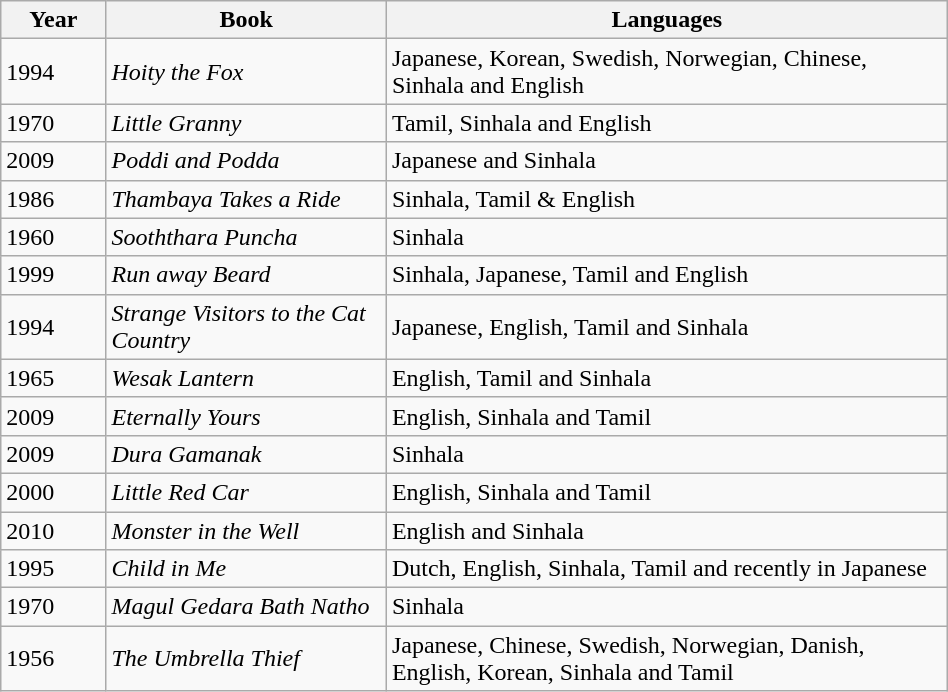<table class="wikitable" width=50%>
<tr>
<th width=5%>Year</th>
<th width=15%>Book</th>
<th width=30%>Languages</th>
</tr>
<tr>
<td>1994</td>
<td><em>Hoity the Fox</em></td>
<td>Japanese, Korean, Swedish, Norwegian, Chinese, Sinhala and English</td>
</tr>
<tr>
<td>1970</td>
<td><em>Little Granny</em></td>
<td>Tamil, Sinhala and English</td>
</tr>
<tr>
<td>2009</td>
<td><em>Poddi and Podda</em></td>
<td>Japanese and Sinhala</td>
</tr>
<tr>
<td>1986</td>
<td><em>Thambaya Takes a Ride</em></td>
<td>Sinhala, Tamil & English</td>
</tr>
<tr>
<td>1960</td>
<td><em>Sooththara Puncha</em></td>
<td>Sinhala</td>
</tr>
<tr>
<td>1999</td>
<td><em>Run away Beard</em></td>
<td>Sinhala, Japanese, Tamil and English</td>
</tr>
<tr>
<td>1994</td>
<td><em>Strange Visitors to the Cat Country</em></td>
<td>Japanese, English, Tamil and Sinhala</td>
</tr>
<tr>
<td>1965</td>
<td><em>Wesak Lantern</em></td>
<td>English, Tamil and Sinhala</td>
</tr>
<tr>
<td>2009</td>
<td><em>Eternally Yours</em></td>
<td>English, Sinhala and Tamil</td>
</tr>
<tr>
<td>2009</td>
<td><em>Dura Gamanak</em></td>
<td>Sinhala</td>
</tr>
<tr>
<td>2000</td>
<td><em>Little Red Car</em></td>
<td>English, Sinhala and Tamil</td>
</tr>
<tr>
<td>2010</td>
<td><em>Monster in the Well</em></td>
<td>English and Sinhala</td>
</tr>
<tr>
<td>1995</td>
<td><em>Child in Me</em></td>
<td>Dutch, English, Sinhala, Tamil and recently in Japanese</td>
</tr>
<tr>
<td>1970</td>
<td><em>Magul Gedara Bath Natho</em></td>
<td>Sinhala</td>
</tr>
<tr>
<td>1956</td>
<td><em>The Umbrella Thief</em></td>
<td>Japanese, Chinese, Swedish, Norwegian, Danish, English, Korean, Sinhala and Tamil</td>
</tr>
</table>
